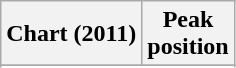<table class="wikitable sortable">
<tr>
<th>Chart (2011)</th>
<th>Peak<br>position</th>
</tr>
<tr>
</tr>
<tr>
</tr>
<tr>
</tr>
<tr>
</tr>
<tr>
</tr>
<tr>
</tr>
<tr>
</tr>
<tr>
</tr>
<tr>
</tr>
<tr>
</tr>
<tr>
</tr>
<tr>
</tr>
<tr>
</tr>
</table>
